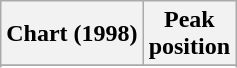<table class="wikitable">
<tr>
<th align="left">Chart (1998)</th>
<th align="center">Peak<br>position</th>
</tr>
<tr>
</tr>
<tr>
</tr>
<tr>
</tr>
</table>
